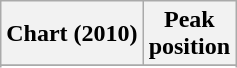<table class="wikitable sortable plainrowheaders" style="text-align:center">
<tr>
<th scope="col">Chart (2010)</th>
<th scope="col">Peak<br>position</th>
</tr>
<tr>
</tr>
<tr>
</tr>
</table>
